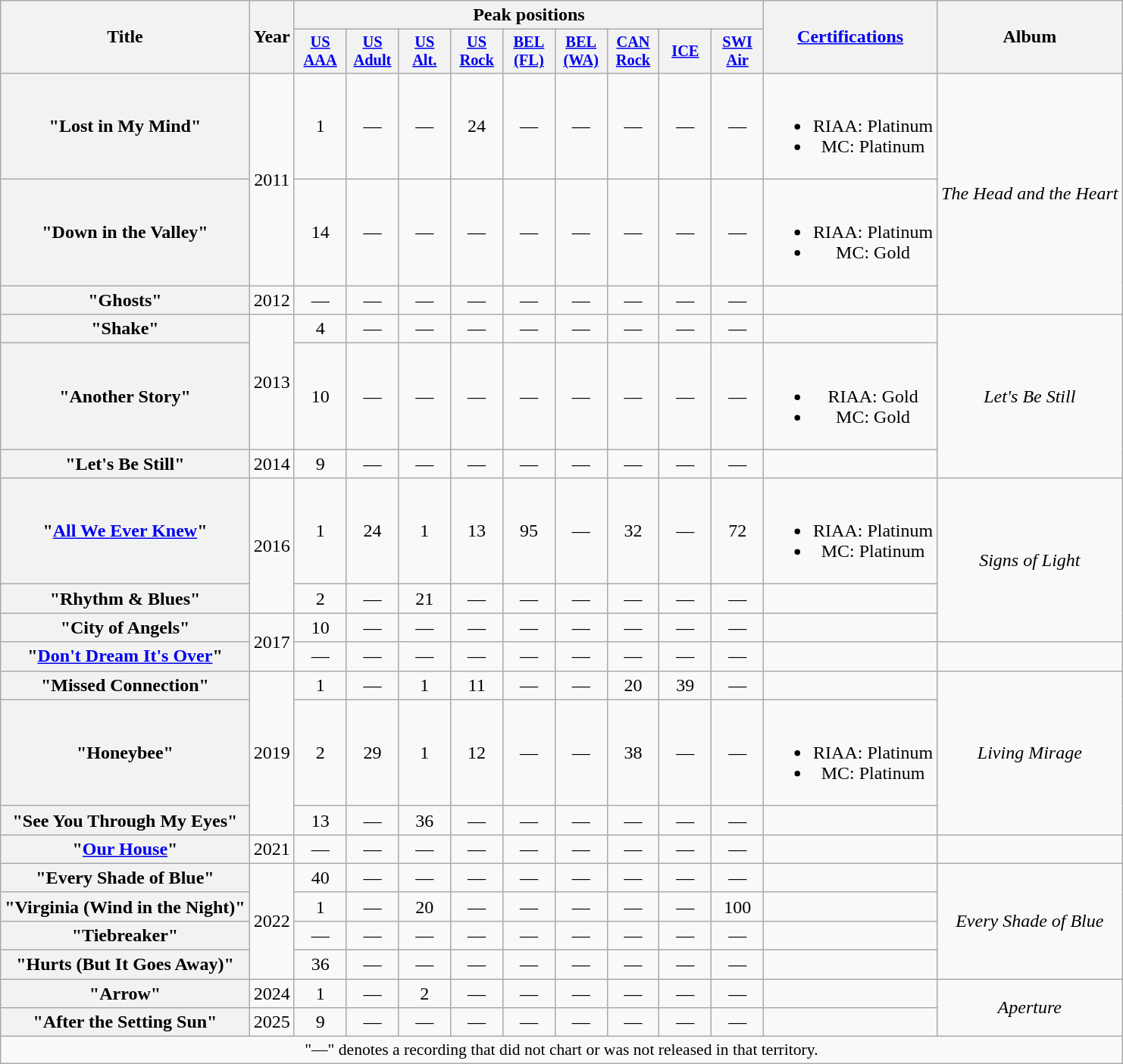<table class="wikitable plainrowheaders" style="text-align:center;">
<tr>
<th scope="col" rowspan="2">Title</th>
<th scope="col" rowspan="2">Year</th>
<th scope="col" colspan="9">Peak positions</th>
<th scope="col" rowspan="2"><a href='#'>Certifications</a></th>
<th scope="col" rowspan="2">Album</th>
</tr>
<tr>
<th scope="col" style="width:2.9em;font-size:85%;"><a href='#'>US<br>AAA</a><br></th>
<th scope="col" style="width:2.9em;font-size:85%;"><a href='#'>US Adult</a><br></th>
<th scope="col" style="width:2.9em;font-size:85%;"><a href='#'>US<br>Alt.</a><br></th>
<th scope="col" style="width:2.9em;font-size:85%;"><a href='#'>US<br>Rock</a><br></th>
<th scope="col" style="width:2.9em;font-size:85%;"><a href='#'>BEL<br>(FL)</a><br></th>
<th scope="col" style="width:2.9em;font-size:85%;"><a href='#'>BEL<br>(WA)</a><br></th>
<th scope="col" style="width:2.9em;font-size:85%;"><a href='#'>CAN<br>Rock</a><br></th>
<th scope="col" style="width:2.9em;font-size:85%;"><a href='#'>ICE</a><br></th>
<th scope="col" style="width:2.9em;font-size:85%;"><a href='#'>SWI<br>Air</a><br></th>
</tr>
<tr>
<th scope="row">"Lost in My Mind"</th>
<td rowspan="2">2011</td>
<td>1</td>
<td>—</td>
<td>—</td>
<td>24</td>
<td>—</td>
<td>—</td>
<td>—</td>
<td>—</td>
<td>—</td>
<td><br><ul><li>RIAA: Platinum</li><li>MC: Platinum</li></ul></td>
<td rowspan="3"><em>The Head and the Heart</em></td>
</tr>
<tr>
<th scope="row">"Down in the Valley"</th>
<td>14</td>
<td>—</td>
<td>—</td>
<td>—</td>
<td>—</td>
<td>—</td>
<td>—</td>
<td>—</td>
<td>—</td>
<td><br><ul><li>RIAA: Platinum</li><li>MC: Gold</li></ul></td>
</tr>
<tr>
<th scope="row">"Ghosts"</th>
<td>2012</td>
<td>—</td>
<td>—</td>
<td>—</td>
<td>—</td>
<td>—</td>
<td>—</td>
<td>—</td>
<td>—</td>
<td>—</td>
<td></td>
</tr>
<tr>
<th scope="row">"Shake"</th>
<td rowspan="2">2013</td>
<td>4</td>
<td>—</td>
<td>—</td>
<td>—</td>
<td>—</td>
<td>—</td>
<td>—</td>
<td>—</td>
<td>—</td>
<td></td>
<td rowspan="3"><em>Let's Be Still</em></td>
</tr>
<tr>
<th scope="row">"Another Story"</th>
<td>10</td>
<td>—</td>
<td>—</td>
<td>—</td>
<td>—</td>
<td>—</td>
<td>—</td>
<td>—</td>
<td>—</td>
<td><br><ul><li>RIAA: Gold</li><li>MC: Gold</li></ul></td>
</tr>
<tr>
<th scope="row">"Let's Be Still"</th>
<td>2014</td>
<td>9</td>
<td>—</td>
<td>—</td>
<td>—</td>
<td>—</td>
<td>—</td>
<td>—</td>
<td>—</td>
<td>—</td>
<td></td>
</tr>
<tr>
<th scope="row">"<a href='#'>All We Ever Knew</a>"</th>
<td rowspan="2">2016</td>
<td>1</td>
<td>24</td>
<td>1</td>
<td>13</td>
<td>95</td>
<td>—</td>
<td>32</td>
<td>—</td>
<td>72</td>
<td><br><ul><li>RIAA: Platinum</li><li>MC: Platinum</li></ul></td>
<td rowspan="3"><em>Signs of Light</em></td>
</tr>
<tr>
<th scope="row">"Rhythm & Blues"</th>
<td>2</td>
<td>—</td>
<td>21</td>
<td>—</td>
<td>—</td>
<td>—</td>
<td>—</td>
<td>—</td>
<td>—</td>
<td></td>
</tr>
<tr>
<th scope="row">"City of Angels"</th>
<td rowspan="2">2017</td>
<td>10</td>
<td>—</td>
<td>—</td>
<td>—</td>
<td>—</td>
<td>—</td>
<td>—</td>
<td>—</td>
<td>—</td>
<td></td>
</tr>
<tr>
<th scope="row">"<a href='#'>Don't Dream It's Over</a>"</th>
<td>—</td>
<td>—</td>
<td>—</td>
<td>—</td>
<td>—</td>
<td>—</td>
<td>—</td>
<td>—</td>
<td>—</td>
<td></td>
<td></td>
</tr>
<tr>
<th scope="row">"Missed Connection"</th>
<td rowspan="3">2019</td>
<td>1</td>
<td>—</td>
<td>1</td>
<td>11</td>
<td>—</td>
<td>—</td>
<td>20</td>
<td>39</td>
<td>—</td>
<td></td>
<td rowspan="3"><em>Living Mirage</em></td>
</tr>
<tr>
<th scope="row">"Honeybee"</th>
<td>2</td>
<td>29</td>
<td>1</td>
<td>12</td>
<td>—</td>
<td>—</td>
<td>38</td>
<td>—</td>
<td>—</td>
<td><br><ul><li>RIAA: Platinum</li><li>MC: Platinum</li></ul></td>
</tr>
<tr>
<th scope="row">"See You Through My Eyes"</th>
<td>13</td>
<td>—</td>
<td>36</td>
<td>—</td>
<td>—</td>
<td>—</td>
<td>—</td>
<td>—</td>
<td>—</td>
<td></td>
</tr>
<tr>
<th scope="row">"<a href='#'>Our House</a>"</th>
<td>2021</td>
<td>—</td>
<td>—</td>
<td>—</td>
<td>—</td>
<td>—</td>
<td>—</td>
<td>—</td>
<td>—</td>
<td>—</td>
<td></td>
<td></td>
</tr>
<tr>
<th scope="row">"Every Shade of Blue"</th>
<td rowspan=4>2022</td>
<td>40</td>
<td>—</td>
<td>—</td>
<td>—</td>
<td>—</td>
<td>—</td>
<td>—</td>
<td>—</td>
<td>—</td>
<td></td>
<td rowspan=4><em>Every Shade of Blue</em></td>
</tr>
<tr>
<th scope="row">"Virginia (Wind in the Night)"</th>
<td>1</td>
<td>—</td>
<td>20</td>
<td>—</td>
<td>—</td>
<td>—</td>
<td>—</td>
<td>—</td>
<td>100</td>
<td></td>
</tr>
<tr>
<th scope="row">"Tiebreaker"</th>
<td>—</td>
<td>—</td>
<td>—</td>
<td>—</td>
<td>—</td>
<td>—</td>
<td>—</td>
<td>—</td>
<td>—</td>
<td></td>
</tr>
<tr>
<th scope="row">"Hurts (But It Goes Away)"</th>
<td>36</td>
<td>—</td>
<td>—</td>
<td>—</td>
<td>—</td>
<td>—</td>
<td>—</td>
<td>—</td>
<td>—</td>
<td></td>
</tr>
<tr>
<th scope="row">"Arrow"</th>
<td>2024</td>
<td>1</td>
<td>—</td>
<td>2</td>
<td>—</td>
<td>—</td>
<td>—</td>
<td>—</td>
<td>—</td>
<td>—</td>
<td></td>
<td rowspan="2"><em>Aperture</em></td>
</tr>
<tr>
<th scope="row">"After the Setting Sun"</th>
<td>2025</td>
<td>9</td>
<td>—</td>
<td>—</td>
<td>—</td>
<td>—</td>
<td>—</td>
<td>—</td>
<td>—</td>
<td>—</td>
<td></td>
</tr>
<tr>
<td colspan="13" style="font-size:90%">"—" denotes a recording that did not chart or was not released in that territory.</td>
</tr>
</table>
